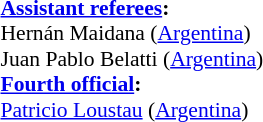<table width=50% style="font-size: 90%">
<tr>
<td><br><strong><a href='#'>Assistant referees</a>:</strong>
<br>Hernán Maidana (<a href='#'>Argentina</a>)
<br>Juan Pablo Belatti (<a href='#'>Argentina</a>)
<br><strong><a href='#'>Fourth official</a>:</strong>
<br><a href='#'>Patricio Loustau</a> (<a href='#'>Argentina</a>)</td>
</tr>
</table>
